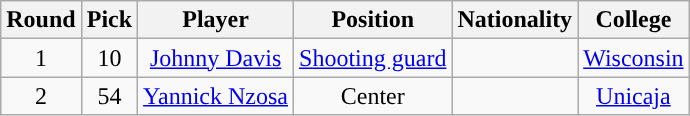<table class="wikitable sortable sortable"ier>
<tr>
<th>Round</th>
<th>Pick</th>
<th>Player</th>
<th>Position</th>
<th>Nationality</th>
<th>College</th>
</tr>
<tr style="text-align: center">
<td>1</td>
<td>10</td>
<td><a href='#'>Johnny Davis</a></td>
<td><a href='#'>Shooting guard</a></td>
<td></td>
<td><a href='#'>Wisconsin</a></td>
</tr>
<tr style="text-align: center">
<td>2</td>
<td>54</td>
<td><a href='#'>Yannick Nzosa</a></td>
<td>Center</td>
<td></td>
<td><a href='#'>Unicaja</a> </td>
</tr>
</table>
